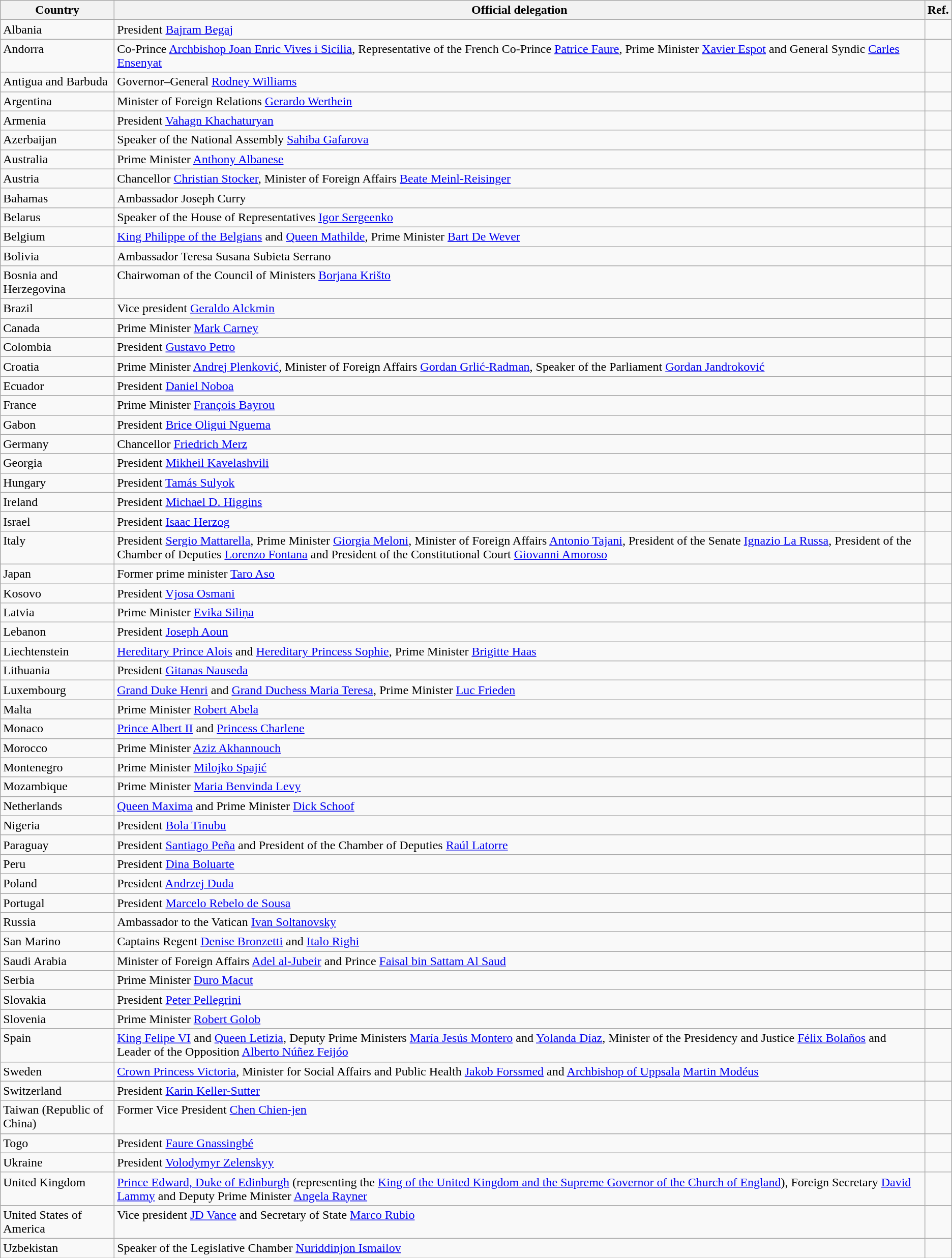<table class="wikitable">
<tr>
<th>Country</th>
<th>Official delegation</th>
<th>Ref.</th>
</tr>
<tr valign="top">
<td>Albania</td>
<td>President <a href='#'>Bajram Begaj</a></td>
<td></td>
</tr>
<tr valign="top">
<td>Andorra</td>
<td>Co-Prince <a href='#'>Archbishop Joan Enric Vives i Sicília</a>, Representative of the French Co-Prince <a href='#'>Patrice Faure</a>, Prime Minister <a href='#'>Xavier Espot</a> and General Syndic <a href='#'>Carles Ensenyat</a></td>
<td></td>
</tr>
<tr valign="top">
<td>Antigua and Barbuda</td>
<td>Governor–General <a href='#'>Rodney Williams</a></td>
<td></td>
</tr>
<tr valign="top">
<td>Argentina</td>
<td>Minister of Foreign Relations <a href='#'>Gerardo Werthein</a></td>
<td></td>
</tr>
<tr valign="top">
<td>Armenia</td>
<td>President <a href='#'>Vahagn Khachaturyan</a></td>
<td></td>
</tr>
<tr valign="top">
<td>Azerbaijan</td>
<td>Speaker of the National Assembly <a href='#'>Sahiba Gafarova</a></td>
<td></td>
</tr>
<tr valign="top">
<td>Australia</td>
<td>Prime Minister <a href='#'>Anthony Albanese</a></td>
<td></td>
</tr>
<tr valign="top">
<td>Austria</td>
<td>Chancellor <a href='#'>Christian Stocker</a>, Minister of Foreign Affairs <a href='#'>Beate Meinl-Reisinger</a></td>
<td></td>
</tr>
<tr valign="top">
<td>Bahamas</td>
<td>Ambassador Joseph Curry</td>
<td></td>
</tr>
<tr valign="top">
<td>Belarus</td>
<td>Speaker of the House of Representatives <a href='#'>Igor Sergeenko</a></td>
<td></td>
</tr>
<tr valign="top">
<td>Belgium</td>
<td><a href='#'>King Philippe of the Belgians</a> and <a href='#'>Queen Mathilde</a>, Prime Minister <a href='#'>Bart De Wever</a></td>
<td></td>
</tr>
<tr valign="top">
<td>Bolivia</td>
<td>Ambassador Teresa Susana Subieta Serrano</td>
<td></td>
</tr>
<tr valign="top">
<td>Bosnia and Herzegovina</td>
<td>Chairwoman of the Council of Ministers <a href='#'>Borjana Krišto</a></td>
<td></td>
</tr>
<tr valign="top">
<td>Brazil</td>
<td>Vice president <a href='#'>Geraldo Alckmin</a></td>
<td></td>
</tr>
<tr valign="top">
<td>Canada</td>
<td>Prime Minister <a href='#'>Mark Carney</a></td>
<td></td>
</tr>
<tr valign="top">
<td>Colombia</td>
<td>President <a href='#'>Gustavo Petro</a></td>
<td></td>
</tr>
<tr valign="top">
<td>Croatia</td>
<td>Prime Minister <a href='#'>Andrej Plenković</a>, Minister of Foreign Affairs <a href='#'>Gordan Grlić-Radman</a>, Speaker of the Parliament <a href='#'>Gordan Jandroković</a></td>
<td></td>
</tr>
<tr valign="top">
<td>Ecuador</td>
<td>President <a href='#'>Daniel Noboa</a></td>
<td></td>
</tr>
<tr valign="top">
<td>France</td>
<td>Prime Minister <a href='#'>François Bayrou</a></td>
<td></td>
</tr>
<tr valign="top">
<td>Gabon</td>
<td>President <a href='#'>Brice Oligui Nguema</a></td>
<td></td>
</tr>
<tr valign="top">
<td>Germany</td>
<td>Chancellor <a href='#'>Friedrich Merz</a></td>
<td></td>
</tr>
<tr valign="top">
<td>Georgia</td>
<td>President <a href='#'>Mikheil Kavelashvili</a></td>
<td></td>
</tr>
<tr valign="top">
<td>Hungary</td>
<td>President <a href='#'>Tamás Sulyok</a></td>
<td></td>
</tr>
<tr valign="top">
<td>Ireland</td>
<td>President <a href='#'>Michael D. Higgins</a></td>
<td></td>
</tr>
<tr valign="top">
<td>Israel</td>
<td>President <a href='#'>Isaac Herzog</a></td>
<td></td>
</tr>
<tr valign="top">
<td>Italy</td>
<td>President <a href='#'>Sergio Mattarella</a>, Prime Minister <a href='#'>Giorgia Meloni</a>, Minister of Foreign Affairs <a href='#'>Antonio Tajani</a>, President of the Senate <a href='#'>Ignazio La Russa</a>, President of the Chamber of Deputies <a href='#'>Lorenzo Fontana</a> and President of the Constitutional Court <a href='#'>Giovanni Amoroso</a></td>
<td></td>
</tr>
<tr valign="top">
<td>Japan</td>
<td>Former prime minister <a href='#'>Taro Aso</a></td>
<td></td>
</tr>
<tr valign="top">
<td>Kosovo</td>
<td>President <a href='#'>Vjosa Osmani</a></td>
<td></td>
</tr>
<tr valign="top">
<td>Latvia</td>
<td>Prime Minister <a href='#'>Evika Siliņa</a></td>
<td></td>
</tr>
<tr valign="top">
<td>Lebanon</td>
<td>President <a href='#'>Joseph Aoun</a></td>
<td></td>
</tr>
<tr valign="top">
<td>Liechtenstein</td>
<td><a href='#'>Hereditary Prince Alois</a> and <a href='#'>Hereditary Princess Sophie</a>, Prime Minister <a href='#'>Brigitte Haas</a></td>
<td></td>
</tr>
<tr valign="top">
<td>Lithuania</td>
<td>President <a href='#'>Gitanas Nauseda</a></td>
<td></td>
</tr>
<tr valign="top">
<td>Luxembourg</td>
<td><a href='#'>Grand Duke Henri</a> and <a href='#'>Grand Duchess Maria Teresa</a>, Prime Minister <a href='#'>Luc Frieden</a></td>
<td></td>
</tr>
<tr valign="top">
<td>Malta</td>
<td>Prime Minister <a href='#'>Robert Abela</a></td>
<td></td>
</tr>
<tr valign="top">
<td>Monaco</td>
<td><a href='#'>Prince Albert II</a> and <a href='#'>Princess Charlene</a></td>
<td></td>
</tr>
<tr valign="top">
<td>Morocco</td>
<td>Prime Minister <a href='#'>Aziz Akhannouch</a></td>
<td></td>
</tr>
<tr valign="top">
<td>Montenegro</td>
<td>Prime Minister <a href='#'>Milojko Spajić</a></td>
<td></td>
</tr>
<tr valign="top">
<td>Mozambique</td>
<td>Prime Minister <a href='#'>Maria Benvinda Levy</a></td>
<td></td>
</tr>
<tr valign="top">
<td>Netherlands</td>
<td><a href='#'>Queen Maxima</a> and Prime Minister <a href='#'>Dick Schoof</a></td>
<td></td>
</tr>
<tr valign="top">
<td>Nigeria</td>
<td>President <a href='#'>Bola Tinubu</a></td>
<td></td>
</tr>
<tr valign="top">
<td>Paraguay</td>
<td>President <a href='#'>Santiago Peña</a> and President of the Chamber of Deputies <a href='#'>Raúl Latorre</a></td>
<td></td>
</tr>
<tr valign="top">
<td>Peru</td>
<td>President <a href='#'>Dina Boluarte</a></td>
<td></td>
</tr>
<tr valign="top">
<td>Poland</td>
<td>President <a href='#'>Andrzej Duda</a></td>
<td></td>
</tr>
<tr valign="top">
<td>Portugal</td>
<td>President <a href='#'>Marcelo Rebelo de Sousa</a></td>
<td></td>
</tr>
<tr valign="top">
<td>Russia</td>
<td>Ambassador to the Vatican <a href='#'>Ivan Soltanovsky</a></td>
<td></td>
</tr>
<tr valign="top">
<td>San Marino</td>
<td>Captains Regent <a href='#'>Denise Bronzetti</a> and <a href='#'>Italo Righi</a></td>
<td></td>
</tr>
<tr valign="top">
<td>Saudi Arabia</td>
<td>Minister of Foreign Affairs <a href='#'>Adel al-Jubeir</a> and Prince <a href='#'>Faisal bin Sattam Al Saud</a></td>
<td></td>
</tr>
<tr valign="top">
<td>Serbia</td>
<td>Prime Minister <a href='#'>Đuro Macut</a></td>
<td></td>
</tr>
<tr valign="top">
<td>Slovakia</td>
<td>President <a href='#'>Peter Pellegrini</a></td>
<td></td>
</tr>
<tr valign="top">
<td>Slovenia</td>
<td>Prime Minister <a href='#'>Robert Golob</a></td>
<td></td>
</tr>
<tr valign="top">
<td>Spain</td>
<td><a href='#'>King Felipe VI</a> and <a href='#'>Queen Letizia</a>, Deputy Prime Ministers <a href='#'>María Jesús Montero</a> and <a href='#'>Yolanda Díaz</a>, Minister of the Presidency and Justice <a href='#'>Félix Bolaños</a> and Leader of the Opposition <a href='#'>Alberto Núñez Feijóo</a></td>
<td></td>
</tr>
<tr valign="top">
<td>Sweden</td>
<td><a href='#'>Crown Princess Victoria</a>, Minister for Social Affairs and Public Health <a href='#'>Jakob Forssmed</a> and <a href='#'>Archbishop of Uppsala</a> <a href='#'>Martin Modéus</a></td>
<td></td>
</tr>
<tr valign="top">
<td>Switzerland</td>
<td>President <a href='#'>Karin Keller-Sutter</a></td>
<td></td>
</tr>
<tr valign="top">
<td>Taiwan (Republic of China)</td>
<td>Former Vice President <a href='#'>Chen Chien-jen</a></td>
<td></td>
</tr>
<tr valign="top">
<td>Togo</td>
<td>President <a href='#'>Faure Gnassingbé</a></td>
<td></td>
</tr>
<tr valign="top">
<td>Ukraine</td>
<td>President <a href='#'>Volodymyr Zelenskyy</a></td>
<td></td>
</tr>
<tr valign="top">
<td>United Kingdom</td>
<td><a href='#'>Prince Edward, Duke of Edinburgh</a> (representing  the <a href='#'>King of the United Kingdom and the Supreme Governor of the Church of England</a>), Foreign Secretary <a href='#'>David Lammy</a> and Deputy Prime Minister <a href='#'>Angela Rayner</a></td>
<td></td>
</tr>
<tr valign="top">
<td>United States of America</td>
<td>Vice president <a href='#'>JD Vance</a> and Secretary of State <a href='#'>Marco Rubio</a></td>
<td></td>
</tr>
<tr valign="top">
<td>Uzbekistan</td>
<td>Speaker of the Legislative Chamber <a href='#'>Nuriddinjon Ismailov</a></td>
<td></td>
</tr>
</table>
